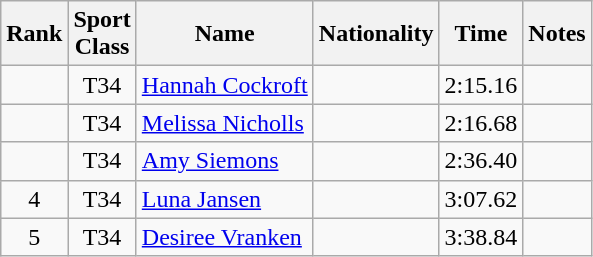<table class="wikitable sortable" style="text-align:center">
<tr>
<th>Rank</th>
<th>Sport<br>Class</th>
<th>Name</th>
<th>Nationality</th>
<th>Time</th>
<th>Notes</th>
</tr>
<tr>
<td></td>
<td>T34</td>
<td align=left><a href='#'>Hannah Cockroft</a></td>
<td align=left></td>
<td>2:15.16</td>
<td></td>
</tr>
<tr>
<td></td>
<td>T34</td>
<td align=left><a href='#'>Melissa Nicholls</a></td>
<td align=left></td>
<td>2:16.68</td>
<td></td>
</tr>
<tr>
<td></td>
<td>T34</td>
<td align=left><a href='#'>Amy Siemons</a></td>
<td align=left></td>
<td>2:36.40</td>
<td></td>
</tr>
<tr>
<td>4</td>
<td>T34</td>
<td align=left><a href='#'>Luna Jansen</a></td>
<td align=left></td>
<td>3:07.62</td>
<td></td>
</tr>
<tr>
<td>5</td>
<td>T34</td>
<td align=left><a href='#'>Desiree Vranken</a></td>
<td align=left></td>
<td>3:38.84</td>
<td></td>
</tr>
</table>
